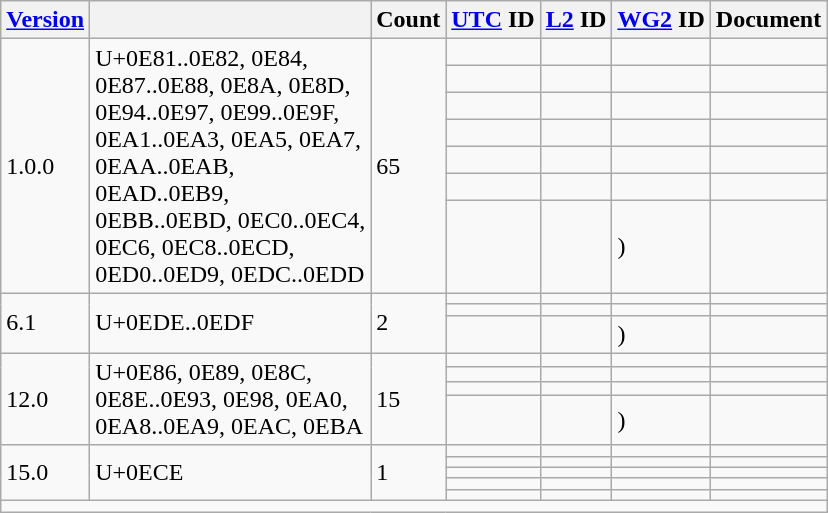<table class="wikitable collapsible sticky-header">
<tr>
<th><a href='#'>Version</a></th>
<th></th>
<th>Count</th>
<th><a href='#'>UTC</a> ID</th>
<th><a href='#'>L2</a> ID</th>
<th><a href='#'>WG2</a> ID</th>
<th>Document</th>
</tr>
<tr>
<td rowspan="7">1.0.0</td>
<td rowspan="7" width="180">U+0E81..0E82, 0E84, 0E87..0E88, 0E8A, 0E8D, 0E94..0E97, 0E99..0E9F, 0EA1..0EA3, 0EA5, 0EA7, 0EAA..0EAB, 0EAD..0EB9, 0EBB..0EBD, 0EC0..0EC4, 0EC6, 0EC8..0ECD, 0ED0..0ED9, 0EDC..0EDD</td>
<td rowspan="7">65</td>
<td></td>
<td></td>
<td></td>
<td></td>
</tr>
<tr>
<td></td>
<td></td>
<td></td>
<td></td>
</tr>
<tr>
<td></td>
<td></td>
<td></td>
<td></td>
</tr>
<tr>
<td></td>
<td></td>
<td></td>
<td></td>
</tr>
<tr>
<td></td>
<td></td>
<td></td>
<td></td>
</tr>
<tr>
<td></td>
<td></td>
<td></td>
<td></td>
</tr>
<tr>
<td></td>
<td></td>
<td> )</td>
<td></td>
</tr>
<tr>
<td rowspan="3">6.1</td>
<td rowspan="3">U+0EDE..0EDF</td>
<td rowspan="3">2</td>
<td></td>
<td></td>
<td></td>
<td></td>
</tr>
<tr>
<td></td>
<td></td>
<td></td>
<td></td>
</tr>
<tr>
<td></td>
<td></td>
<td> )</td>
<td></td>
</tr>
<tr>
<td rowspan="4">12.0</td>
<td rowspan="4">U+0E86, 0E89, 0E8C, 0E8E..0E93, 0E98, 0EA0, 0EA8..0EA9, 0EAC, 0EBA</td>
<td rowspan="4">15</td>
<td></td>
<td></td>
<td></td>
<td></td>
</tr>
<tr>
<td></td>
<td></td>
<td></td>
<td></td>
</tr>
<tr>
<td></td>
<td></td>
<td></td>
<td></td>
</tr>
<tr>
<td></td>
<td></td>
<td> )</td>
<td></td>
</tr>
<tr>
<td rowspan="5">15.0</td>
<td rowspan="5">U+0ECE</td>
<td rowspan="5">1</td>
<td></td>
<td></td>
<td></td>
<td></td>
</tr>
<tr>
<td></td>
<td></td>
<td></td>
<td></td>
</tr>
<tr>
<td></td>
<td></td>
<td></td>
<td></td>
</tr>
<tr>
<td></td>
<td></td>
<td></td>
<td></td>
</tr>
<tr>
<td></td>
<td></td>
<td></td>
<td></td>
</tr>
<tr class="sortbottom">
<td colspan="7"></td>
</tr>
</table>
